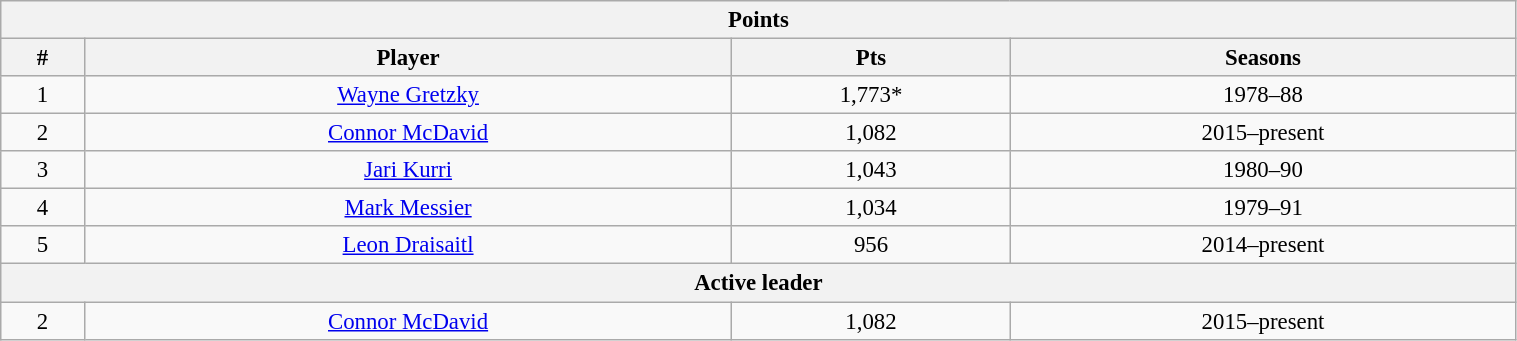<table class="wikitable" style="text-align: center; font-size: 95%" width="80%">
<tr>
<th colspan="4">Points</th>
</tr>
<tr>
<th>#</th>
<th>Player</th>
<th>Pts</th>
<th>Seasons</th>
</tr>
<tr>
<td>1</td>
<td><a href='#'>Wayne Gretzky</a></td>
<td>1,773*</td>
<td>1978–88</td>
</tr>
<tr>
<td>2</td>
<td><a href='#'>Connor McDavid</a></td>
<td>1,082</td>
<td>2015–present</td>
</tr>
<tr>
<td>3</td>
<td><a href='#'>Jari Kurri</a></td>
<td>1,043</td>
<td>1980–90</td>
</tr>
<tr>
<td>4</td>
<td><a href='#'>Mark Messier</a></td>
<td>1,034</td>
<td>1979–91</td>
</tr>
<tr>
<td>5</td>
<td><a href='#'>Leon Draisaitl</a></td>
<td>956</td>
<td>2014–present</td>
</tr>
<tr>
<th colspan="4">Active leader</th>
</tr>
<tr>
<td>2</td>
<td><a href='#'>Connor McDavid</a></td>
<td>1,082</td>
<td>2015–present</td>
</tr>
</table>
